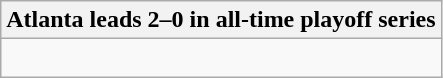<table class="wikitable collapsible collapsed">
<tr>
<th>Atlanta leads 2–0 in all-time playoff series</th>
</tr>
<tr>
<td><br>
</td>
</tr>
</table>
